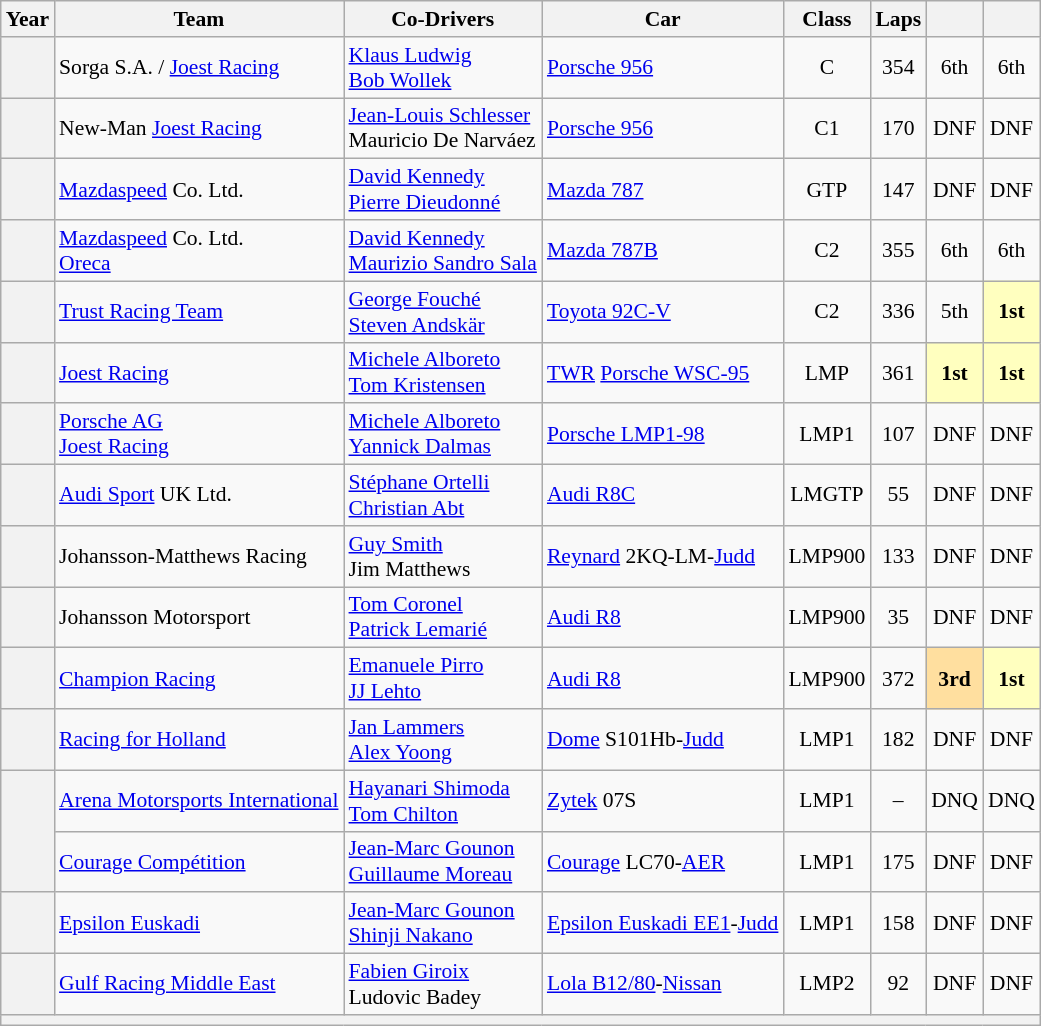<table class="wikitable" style="text-align:center; font-size:90%">
<tr>
<th>Year</th>
<th>Team</th>
<th>Co-Drivers</th>
<th>Car</th>
<th>Class</th>
<th>Laps</th>
<th></th>
<th></th>
</tr>
<tr>
<th></th>
<td align="left"> Sorga S.A. / <a href='#'>Joest Racing</a></td>
<td align="left"> <a href='#'>Klaus Ludwig</a><br> <a href='#'>Bob Wollek</a></td>
<td align="left"><a href='#'>Porsche 956</a></td>
<td>C</td>
<td>354</td>
<td>6th</td>
<td>6th</td>
</tr>
<tr>
<th></th>
<td align="left"> New-Man <a href='#'>Joest Racing</a></td>
<td align="left"> <a href='#'>Jean-Louis Schlesser</a><br> Mauricio De Narváez</td>
<td align="left"><a href='#'>Porsche 956</a></td>
<td>C1</td>
<td>170</td>
<td>DNF</td>
<td>DNF</td>
</tr>
<tr>
<th></th>
<td align="left"> <a href='#'>Mazdaspeed</a> Co. Ltd.</td>
<td align="left"> <a href='#'>David Kennedy</a><br> <a href='#'>Pierre Dieudonné</a></td>
<td align="left"><a href='#'>Mazda 787</a></td>
<td>GTP</td>
<td>147</td>
<td>DNF</td>
<td>DNF</td>
</tr>
<tr>
<th></th>
<td align="left"> <a href='#'>Mazdaspeed</a> Co. Ltd.<br> <a href='#'>Oreca</a></td>
<td align="left"> <a href='#'>David Kennedy</a><br> <a href='#'>Maurizio Sandro Sala</a></td>
<td align="left"><a href='#'>Mazda 787B</a></td>
<td>C2</td>
<td>355</td>
<td>6th</td>
<td>6th</td>
</tr>
<tr>
<th></th>
<td align="left"> <a href='#'>Trust Racing Team</a></td>
<td align="left"> <a href='#'>George Fouché</a><br> <a href='#'>Steven Andskär</a></td>
<td align="left"><a href='#'>Toyota 92C-V</a></td>
<td>C2</td>
<td>336</td>
<td>5th</td>
<td style="background:#FFFFBF;"><strong>1st</strong></td>
</tr>
<tr>
<th></th>
<td align="left"> <a href='#'>Joest Racing</a></td>
<td align="left"> <a href='#'>Michele Alboreto</a><br> <a href='#'>Tom Kristensen</a></td>
<td align="left"><a href='#'>TWR</a> <a href='#'>Porsche WSC-95</a></td>
<td>LMP</td>
<td>361</td>
<td style="background:#FFFFBF;"><strong>1st</strong></td>
<td style="background:#FFFFBF;"><strong>1st</strong></td>
</tr>
<tr>
<th></th>
<td align="left"> <a href='#'>Porsche AG</a><br> <a href='#'>Joest Racing</a></td>
<td align="left"> <a href='#'>Michele Alboreto</a><br> <a href='#'>Yannick Dalmas</a></td>
<td align="left"><a href='#'>Porsche LMP1-98</a></td>
<td>LMP1</td>
<td>107</td>
<td>DNF</td>
<td>DNF</td>
</tr>
<tr>
<th></th>
<td align="left"> <a href='#'>Audi Sport</a> UK Ltd.</td>
<td align="left"> <a href='#'>Stéphane Ortelli</a><br> <a href='#'>Christian Abt</a></td>
<td align="left"><a href='#'>Audi R8C</a></td>
<td>LMGTP</td>
<td>55</td>
<td>DNF</td>
<td>DNF</td>
</tr>
<tr>
<th></th>
<td align="left"> Johansson-Matthews Racing</td>
<td align="left"> <a href='#'>Guy Smith</a><br> Jim Matthews</td>
<td align="left"><a href='#'>Reynard</a> 2KQ-LM-<a href='#'>Judd</a></td>
<td>LMP900</td>
<td>133</td>
<td>DNF</td>
<td>DNF</td>
</tr>
<tr>
<th></th>
<td align="left"> Johansson Motorsport</td>
<td align="left"> <a href='#'>Tom Coronel</a><br> <a href='#'>Patrick Lemarié</a></td>
<td align="left"><a href='#'>Audi R8</a></td>
<td>LMP900</td>
<td>35</td>
<td>DNF</td>
<td>DNF</td>
</tr>
<tr>
<th></th>
<td align="left"> <a href='#'>Champion Racing</a></td>
<td align="left"> <a href='#'>Emanuele Pirro</a><br> <a href='#'>JJ Lehto</a></td>
<td align="left"><a href='#'>Audi R8</a></td>
<td>LMP900</td>
<td>372</td>
<td style="background:#FFDF9F;"><strong>3rd</strong></td>
<td style="background:#FFFFBF;"><strong>1st</strong></td>
</tr>
<tr>
<th></th>
<td align="left"> <a href='#'>Racing for Holland</a></td>
<td align="left"> <a href='#'>Jan Lammers</a><br> <a href='#'>Alex Yoong</a></td>
<td align="left"><a href='#'>Dome</a> S101Hb-<a href='#'>Judd</a></td>
<td>LMP1</td>
<td>182</td>
<td>DNF</td>
<td>DNF</td>
</tr>
<tr>
<th rowspan="2"></th>
<td align="left"> <a href='#'>Arena Motorsports International</a></td>
<td align="left"> <a href='#'>Hayanari Shimoda</a><br> <a href='#'>Tom Chilton</a></td>
<td align="left"><a href='#'>Zytek</a> 07S</td>
<td>LMP1</td>
<td>–</td>
<td>DNQ</td>
<td>DNQ</td>
</tr>
<tr>
<td align="left"> <a href='#'>Courage Compétition</a></td>
<td align="left"> <a href='#'>Jean-Marc Gounon</a><br> <a href='#'>Guillaume Moreau</a></td>
<td align="left"><a href='#'>Courage</a> LC70-<a href='#'>AER</a></td>
<td>LMP1</td>
<td>175</td>
<td>DNF</td>
<td>DNF</td>
</tr>
<tr>
<th></th>
<td align="left"> <a href='#'>Epsilon Euskadi</a></td>
<td align="left"> <a href='#'>Jean-Marc Gounon</a><br> <a href='#'>Shinji Nakano</a></td>
<td align="left"><a href='#'>Epsilon Euskadi EE1</a>-<a href='#'>Judd</a></td>
<td>LMP1</td>
<td>158</td>
<td>DNF</td>
<td>DNF</td>
</tr>
<tr>
<th></th>
<td align="left"> <a href='#'>Gulf Racing Middle East</a></td>
<td align="left"> <a href='#'>Fabien Giroix</a><br> Ludovic Badey</td>
<td align="left"><a href='#'>Lola B12/80</a>-<a href='#'>Nissan</a></td>
<td>LMP2</td>
<td>92</td>
<td>DNF</td>
<td>DNF</td>
</tr>
<tr>
<th colspan="8"></th>
</tr>
</table>
